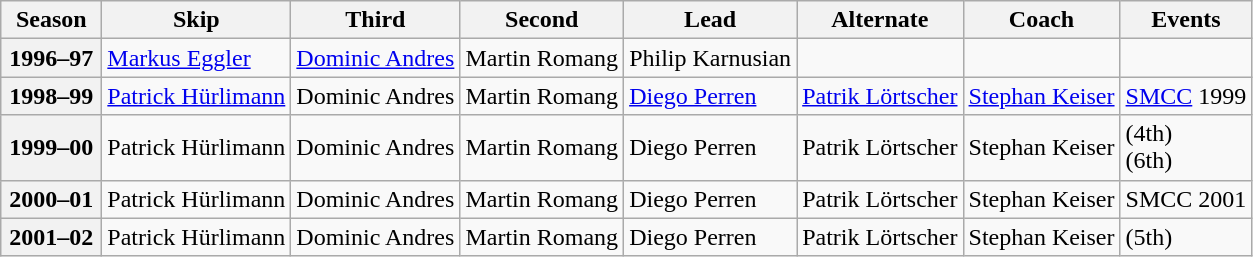<table class="wikitable">
<tr>
<th scope="col" width=60>Season</th>
<th scope="col">Skip</th>
<th scope="col">Third</th>
<th scope="col">Second</th>
<th scope="col">Lead</th>
<th scope="col">Alternate</th>
<th scope="col">Coach</th>
<th scope="col">Events</th>
</tr>
<tr>
<th scope="row">1996–97</th>
<td><a href='#'>Markus Eggler</a></td>
<td><a href='#'>Dominic Andres</a></td>
<td>Martin Romang</td>
<td>Philip Karnusian</td>
<td></td>
<td></td>
<td></td>
</tr>
<tr>
<th scope="row">1998–99</th>
<td><a href='#'>Patrick Hürlimann</a></td>
<td>Dominic Andres</td>
<td>Martin Romang</td>
<td><a href='#'>Diego Perren</a></td>
<td><a href='#'>Patrik Lörtscher</a></td>
<td><a href='#'>Stephan Keiser</a></td>
<td><a href='#'>SMCC</a> 1999 <br> </td>
</tr>
<tr>
<th scope="row">1999–00</th>
<td>Patrick Hürlimann</td>
<td>Dominic Andres</td>
<td>Martin Romang</td>
<td>Diego Perren</td>
<td>Patrik Lörtscher</td>
<td>Stephan Keiser</td>
<td> (4th)<br> (6th)</td>
</tr>
<tr>
<th scope="row">2000–01</th>
<td>Patrick Hürlimann</td>
<td>Dominic Andres</td>
<td>Martin Romang</td>
<td>Diego Perren</td>
<td>Patrik Lörtscher</td>
<td>Stephan Keiser</td>
<td>SMCC 2001 </td>
</tr>
<tr>
<th scope="row">2001–02</th>
<td>Patrick Hürlimann</td>
<td>Dominic Andres</td>
<td>Martin Romang</td>
<td>Diego Perren</td>
<td>Patrik Lörtscher</td>
<td>Stephan Keiser</td>
<td> (5th)</td>
</tr>
</table>
